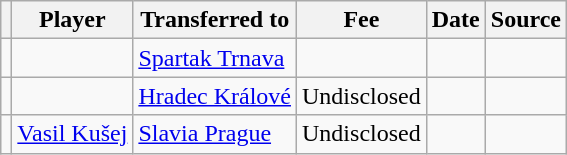<table class="wikitable plainrowheaders sortable">
<tr>
<th></th>
<th scope="col">Player</th>
<th>Transferred to</th>
<th style="width: 65px;">Fee</th>
<th scope="col">Date</th>
<th scope="col">Source</th>
</tr>
<tr>
<td align="center"></td>
<td></td>
<td> <a href='#'>Spartak Trnava</a></td>
<td></td>
<td></td>
<td></td>
</tr>
<tr>
<td align="center"></td>
<td></td>
<td> <a href='#'>Hradec Králové</a></td>
<td>Undisclosed</td>
<td></td>
<td></td>
</tr>
<tr>
<td align="center"></td>
<td> <a href='#'>Vasil Kušej</a></td>
<td> <a href='#'>Slavia Prague</a></td>
<td>Undisclosed</td>
<td></td>
<td></td>
</tr>
</table>
